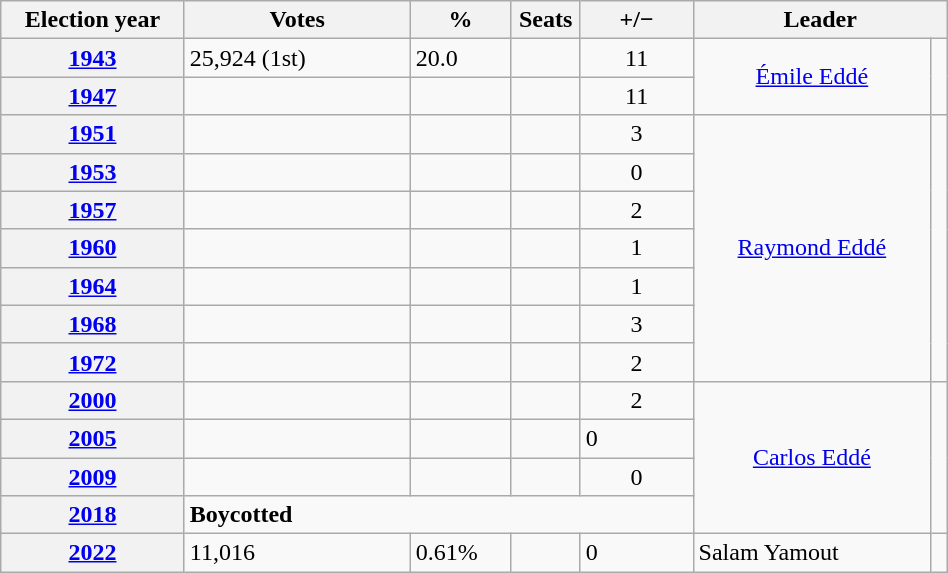<table class=wikitable style="width:50%; border:1px #AAAAFF solid">
<tr>
<th width="13%">Election year</th>
<th width="16%">Votes</th>
<th width="6%">%</th>
<th width="1%">Seats</th>
<th width="8%">+/−</th>
<th colspan="2" width="18%">Leader</th>
</tr>
<tr>
<th><a href='#'>1943</a></th>
<td>25,924 (1st)</td>
<td>20.0</td>
<td></td>
<td style="text-align: center"> 11</td>
<td rowspan="2" style="text-align: center"><a href='#'>Émile Eddé</a></td>
<td rowspan="2"></td>
</tr>
<tr>
<th><a href='#'>1947</a></th>
<td></td>
<td></td>
<td></td>
<td style="text-align: center"> 11</td>
</tr>
<tr>
<th><a href='#'>1951</a></th>
<td></td>
<td></td>
<td></td>
<td style="text-align: center"> 3</td>
<td rowspan="7" style="text-align: center"><a href='#'>Raymond Eddé</a></td>
<td rowspan="7"></td>
</tr>
<tr>
<th><a href='#'>1953</a></th>
<td></td>
<td></td>
<td></td>
<td style="text-align: center"> 0</td>
</tr>
<tr>
<th><a href='#'>1957</a></th>
<td></td>
<td></td>
<td></td>
<td style="text-align: center"> 2</td>
</tr>
<tr>
<th><a href='#'>1960</a></th>
<td></td>
<td></td>
<td></td>
<td style="text-align: center"> 1</td>
</tr>
<tr>
<th><a href='#'>1964</a></th>
<td></td>
<td></td>
<td></td>
<td style="text-align: center"> 1</td>
</tr>
<tr>
<th><a href='#'>1968</a></th>
<td></td>
<td></td>
<td></td>
<td style="text-align: center"> 3</td>
</tr>
<tr>
<th><a href='#'>1972</a></th>
<td></td>
<td></td>
<td></td>
<td style="text-align: center"> 2</td>
</tr>
<tr>
<th><a href='#'>2000</a></th>
<td></td>
<td></td>
<td></td>
<td style="text-align: center"> 2</td>
<td rowspan="4" style="text-align: center"><a href='#'>Carlos Eddé</a></td>
<td rowspan="4"></td>
</tr>
<tr>
<th><a href='#'>2005</a></th>
<td></td>
<td></td>
<td></td>
<td> 0</td>
</tr>
<tr>
<th><a href='#'>2009</a></th>
<td></td>
<td></td>
<td></td>
<td style="text-align: center"> 0</td>
</tr>
<tr>
<th><a href='#'>2018</a></th>
<td colspan="4"><strong>Boycotted</strong></td>
</tr>
<tr>
<th><a href='#'>2022</a></th>
<td>11,016</td>
<td>0.61%</td>
<td></td>
<td> 0</td>
<td>Salam Yamout</td>
<td></td>
</tr>
</table>
